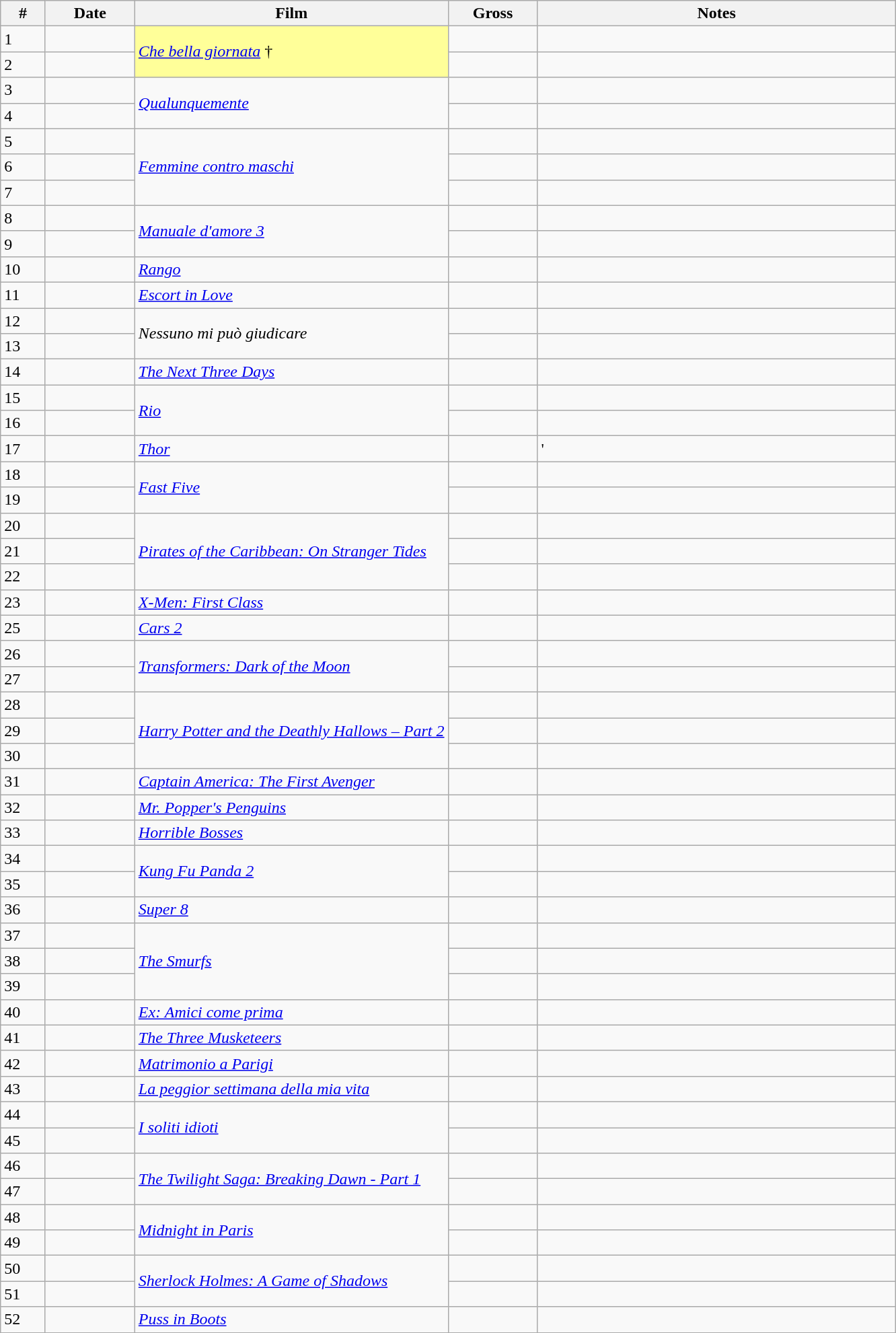<table class="wikitable sortable">
<tr>
<th width="5%">#</th>
<th width="10%">Date</th>
<th width="35%">Film</th>
<th width="10%">Gross</th>
<th>Notes</th>
</tr>
<tr>
<td>1</td>
<td></td>
<td rowspan="2" style="background-color:#FFFF99"><em><a href='#'>Che bella giornata</a></em> †</td>
<td></td>
<td></td>
</tr>
<tr>
<td>2</td>
<td></td>
<td></td>
<td></td>
</tr>
<tr>
<td>3</td>
<td></td>
<td rowspan="2"><em><a href='#'>Qualunquemente</a></em></td>
<td></td>
<td></td>
</tr>
<tr>
<td>4</td>
<td></td>
<td></td>
<td></td>
</tr>
<tr>
<td>5</td>
<td></td>
<td rowspan="3"><em><a href='#'>Femmine contro maschi</a></em></td>
<td></td>
<td></td>
</tr>
<tr>
<td>6</td>
<td></td>
<td></td>
<td></td>
</tr>
<tr>
<td>7</td>
<td></td>
<td></td>
<td></td>
</tr>
<tr>
<td>8</td>
<td></td>
<td rowspan="2"><em><a href='#'>Manuale d'amore 3</a></em></td>
<td></td>
<td></td>
</tr>
<tr>
<td>9</td>
<td></td>
<td></td>
<td></td>
</tr>
<tr>
<td>10</td>
<td></td>
<td><em><a href='#'>Rango</a></em></td>
<td></td>
<td></td>
</tr>
<tr>
<td>11</td>
<td></td>
<td><em><a href='#'>Escort in Love</a></em></td>
<td></td>
<td></td>
</tr>
<tr>
<td>12</td>
<td></td>
<td rowspan="2"><em>Nessuno mi può giudicare</em></td>
<td></td>
<td></td>
</tr>
<tr>
<td>13</td>
<td></td>
<td></td>
<td></td>
</tr>
<tr>
<td>14</td>
<td></td>
<td><em><a href='#'>The Next Three Days</a></em></td>
<td></td>
<td></td>
</tr>
<tr>
<td>15</td>
<td></td>
<td rowspan="2"><em><a href='#'>Rio</a></em></td>
<td></td>
<td></td>
</tr>
<tr>
<td>16</td>
<td></td>
<td></td>
<td></td>
</tr>
<tr>
<td>17</td>
<td></td>
<td><em><a href='#'>Thor</a></em></td>
<td></td>
<td>'</td>
</tr>
<tr>
<td>18</td>
<td></td>
<td rowspan="2"><em><a href='#'>Fast Five</a></em></td>
<td></td>
<td></td>
</tr>
<tr>
<td>19</td>
<td></td>
<td></td>
<td></td>
</tr>
<tr>
<td>20</td>
<td></td>
<td rowspan="3"><em><a href='#'>Pirates of the Caribbean: On Stranger Tides</a></em></td>
<td></td>
<td></td>
</tr>
<tr>
<td>21</td>
<td></td>
<td></td>
<td></td>
</tr>
<tr>
<td>22</td>
<td></td>
<td></td>
<td></td>
</tr>
<tr>
<td>23</td>
<td></td>
<td><em><a href='#'>X-Men: First Class</a></em></td>
<td></td>
<td></td>
</tr>
<tr>
<td>25</td>
<td></td>
<td><em><a href='#'>Cars 2</a></em></td>
<td></td>
<td></td>
</tr>
<tr>
<td>26</td>
<td></td>
<td rowspan="2"><em><a href='#'>Transformers: Dark of the Moon</a></em></td>
<td></td>
<td></td>
</tr>
<tr>
<td>27</td>
<td></td>
<td></td>
<td></td>
</tr>
<tr>
<td>28</td>
<td></td>
<td rowspan="3"><em><a href='#'>Harry Potter and the Deathly Hallows – Part 2</a></em></td>
<td></td>
<td></td>
</tr>
<tr>
<td>29</td>
<td></td>
<td></td>
<td></td>
</tr>
<tr>
<td>30</td>
<td></td>
<td></td>
<td></td>
</tr>
<tr>
<td>31</td>
<td></td>
<td><em><a href='#'>Captain America: The First Avenger</a></em></td>
<td></td>
<td></td>
</tr>
<tr>
<td>32</td>
<td></td>
<td><em><a href='#'>Mr. Popper's Penguins</a></em></td>
<td></td>
<td></td>
</tr>
<tr>
<td>33</td>
<td></td>
<td><em><a href='#'>Horrible Bosses</a></em></td>
<td></td>
<td></td>
</tr>
<tr>
<td>34</td>
<td></td>
<td rowspan="2"><em><a href='#'>Kung Fu Panda 2</a></em></td>
<td></td>
<td></td>
</tr>
<tr>
<td>35</td>
<td></td>
<td></td>
<td></td>
</tr>
<tr>
<td>36</td>
<td></td>
<td><em><a href='#'>Super 8</a></em></td>
<td></td>
<td></td>
</tr>
<tr>
<td>37</td>
<td></td>
<td rowspan="3"><em><a href='#'>The Smurfs</a></em></td>
<td></td>
<td></td>
</tr>
<tr>
<td>38</td>
<td></td>
<td></td>
<td></td>
</tr>
<tr>
<td>39</td>
<td></td>
<td></td>
<td></td>
</tr>
<tr>
<td>40</td>
<td></td>
<td><em><a href='#'>Ex: Amici come prima</a></em></td>
<td></td>
<td></td>
</tr>
<tr>
<td>41</td>
<td></td>
<td><em><a href='#'>The Three Musketeers</a></em></td>
<td></td>
<td></td>
</tr>
<tr>
<td>42</td>
<td></td>
<td><em><a href='#'>Matrimonio a Parigi</a></em></td>
<td></td>
<td></td>
</tr>
<tr>
<td>43</td>
<td></td>
<td><em><a href='#'>La peggior settimana della mia vita</a></em></td>
<td></td>
<td></td>
</tr>
<tr>
<td>44</td>
<td></td>
<td rowspan="2"><em><a href='#'>I soliti idioti</a></em></td>
<td></td>
<td></td>
</tr>
<tr>
<td>45</td>
<td></td>
<td></td>
<td></td>
</tr>
<tr>
<td>46</td>
<td></td>
<td rowspan="2"><em><a href='#'>The Twilight Saga: Breaking Dawn - Part 1</a></em></td>
<td></td>
<td></td>
</tr>
<tr>
<td>47</td>
<td></td>
<td></td>
<td></td>
</tr>
<tr>
<td>48</td>
<td></td>
<td rowspan="2"><em><a href='#'>Midnight in Paris</a></em></td>
<td></td>
<td></td>
</tr>
<tr>
<td>49</td>
<td></td>
<td></td>
<td></td>
</tr>
<tr>
<td>50</td>
<td></td>
<td rowspan="2"><em><a href='#'>Sherlock Holmes: A Game of Shadows</a></em></td>
<td></td>
<td></td>
</tr>
<tr>
<td>51</td>
<td></td>
<td></td>
<td></td>
</tr>
<tr>
<td>52</td>
<td></td>
<td><em><a href='#'>Puss in Boots</a></em></td>
<td></td>
<td></td>
</tr>
<tr>
</tr>
</table>
